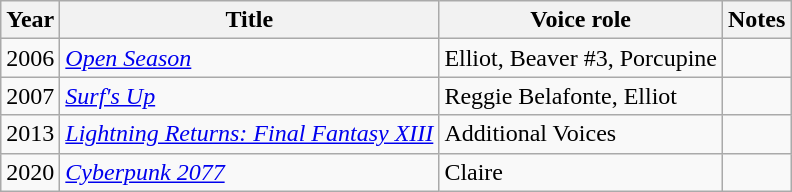<table class="wikitable">
<tr>
<th>Year</th>
<th>Title</th>
<th>Voice role</th>
<th>Notes</th>
</tr>
<tr>
<td>2006</td>
<td><em><a href='#'>Open Season</a></em></td>
<td>Elliot, Beaver #3, Porcupine</td>
<td></td>
</tr>
<tr>
<td>2007</td>
<td><em><a href='#'>Surf's Up</a></em></td>
<td>Reggie Belafonte, Elliot</td>
<td></td>
</tr>
<tr>
<td>2013</td>
<td><em><a href='#'>Lightning Returns: Final Fantasy XIII</a></em></td>
<td>Additional Voices</td>
<td></td>
</tr>
<tr>
<td>2020</td>
<td><em><a href='#'>Cyberpunk 2077</a></em></td>
<td>Claire</td>
<td></td>
</tr>
</table>
